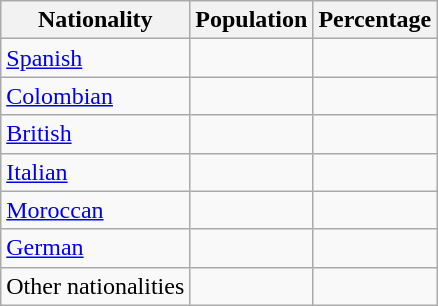<table class="wikitable">
<tr>
<th>Nationality</th>
<th>Population</th>
<th>Percentage</th>
</tr>
<tr>
<td><a href='#'>Spanish</a></td>
<td align="right"></td>
<td></td>
</tr>
<tr>
<td><a href='#'>Colombian</a></td>
<td align="right"></td>
<td></td>
</tr>
<tr>
<td><a href='#'>British</a></td>
<td align="right"></td>
<td></td>
</tr>
<tr>
<td><a href='#'>Italian</a></td>
<td align="right"></td>
<td></td>
</tr>
<tr>
<td><a href='#'>Moroccan</a></td>
<td align="right"></td>
<td></td>
</tr>
<tr>
<td><a href='#'>German</a></td>
<td align="right"></td>
<td></td>
</tr>
<tr>
<td>Other nationalities</td>
<td align="right"></td>
<td></td>
</tr>
</table>
